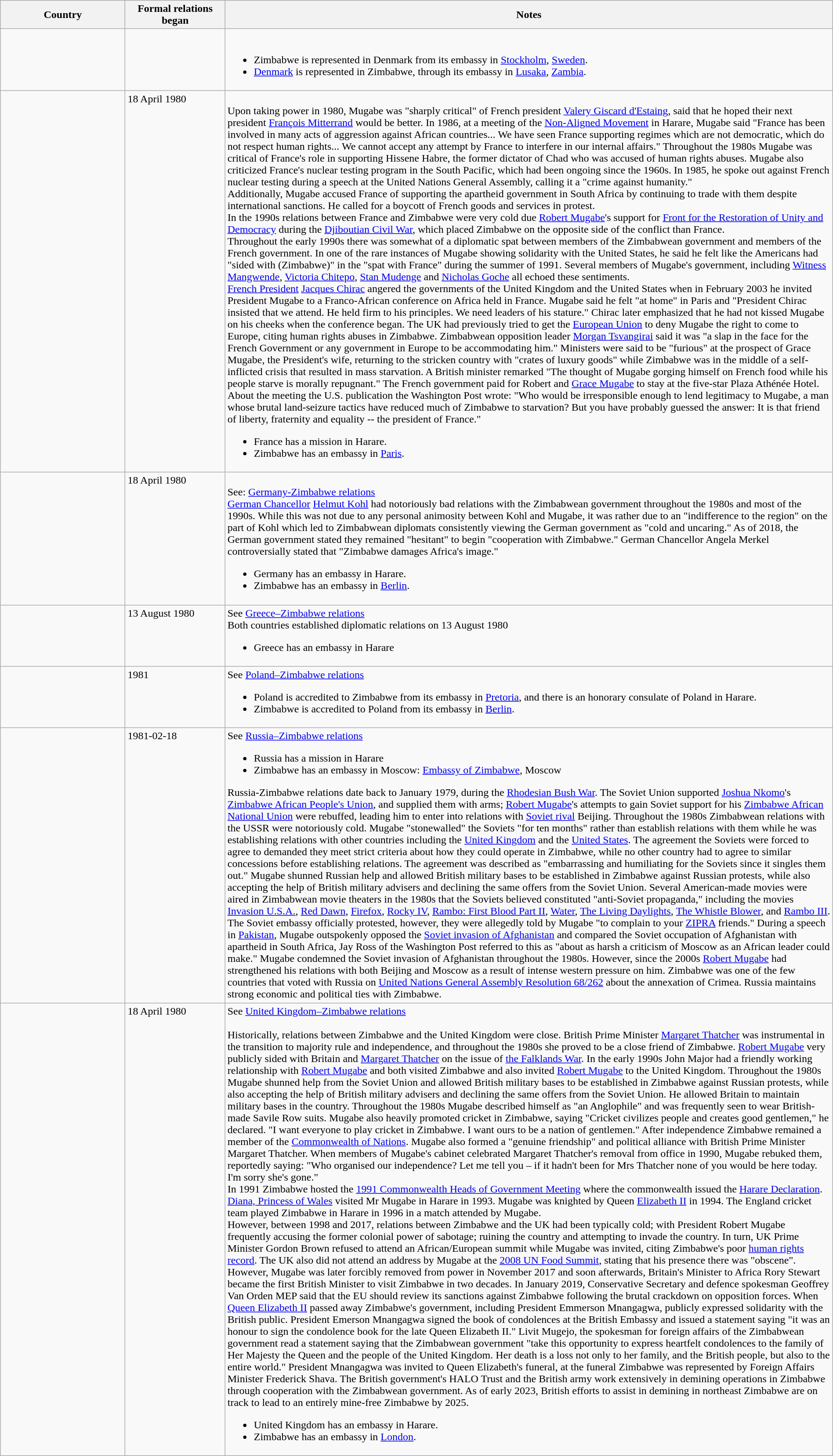<table class="wikitable sortable" style="width:100%; margin:auto;">
<tr>
<th style="width:15%;">Country</th>
<th style="width:12%;">Formal relations began</th>
<th>Notes</th>
</tr>
<tr valign="top">
<td></td>
<td></td>
<td><br><ul><li>Zimbabwe is represented in Denmark from its embassy in <a href='#'>Stockholm</a>, <a href='#'>Sweden</a>.</li><li><a href='#'>Denmark</a> is represented in Zimbabwe, through its embassy in <a href='#'>Lusaka</a>, <a href='#'>Zambia</a>.</li></ul></td>
</tr>
<tr valign="top">
<td></td>
<td>18 April 1980</td>
<td><br>Upon taking power in 1980, Mugabe was "sharply critical" of French president <a href='#'>Valery Giscard d'Estaing</a>, said that he hoped their next president <a href='#'>François Mitterrand</a> would be better. In 1986, at a meeting of the <a href='#'>Non-Aligned Movement</a> in Harare, Mugabe said "France has been involved in many acts of aggression against African countries... We have seen France supporting regimes which are not democratic, which do not respect human rights... We cannot accept any attempt by France to interfere in our internal affairs." Throughout the 1980s Mugabe was critical of France's role in supporting Hissene Habre, the former dictator of Chad who was accused of human rights abuses. Mugabe also criticized France's nuclear testing program in the South Pacific, which had been ongoing since the 1960s. In 1985, he spoke out against French nuclear testing during a speech at the United Nations General Assembly, calling it a "crime against humanity."<br>Additionally, Mugabe accused France of supporting the apartheid government in South Africa by continuing to trade with them despite international sanctions. He called for a boycott of French goods and services in protest.<br>In the 1990s relations between France and Zimbabwe were very cold due <a href='#'>Robert Mugabe</a>'s support for <a href='#'>Front for the Restoration of Unity and Democracy</a> during the <a href='#'>Djiboutian Civil War</a>, which placed Zimbabwe on the opposite side of the conflict than France.<br>Throughout the early 1990s there was somewhat of a diplomatic spat between members of the Zimbabwean government and members of the French government. In one of the rare instances of Mugabe showing solidarity with the United States, he said he felt like the Americans had "sided with (Zimbabwe)" in the "spat with France" during the summer of 1991. Several members of Mugabe's government, including <a href='#'>Witness Mangwende</a>, <a href='#'>Victoria Chitepo</a>, <a href='#'>Stan Mudenge</a> and <a href='#'>Nicholas Goche</a> all echoed these sentiments.<br><a href='#'>French President</a> <a href='#'>Jacques Chirac</a> angered the governments of the United Kingdom and the United States when in February 2003 he invited President Mugabe to a Franco-African conference on Africa held in France. Mugabe said he felt "at home" in Paris and "President Chirac insisted that we attend. He held firm to his principles. We need leaders of his stature." Chirac later emphasized that he had not kissed Mugabe on his cheeks when the conference began. The UK had previously tried to get the <a href='#'>European Union</a> to deny Mugabe the right to come to Europe, citing human rights abuses in Zimbabwe. Zimbabwean opposition leader <a href='#'>Morgan Tsvangirai</a> said it was  "a slap in the face for the French Government or any government in Europe to be accommodating him." Ministers were said to be "furious" at the prospect of Grace Mugabe, the President's wife, returning to the stricken country with "crates of luxury goods" while Zimbabwe was in the middle of a self-inflicted crisis that resulted in mass starvation. A British minister remarked "The thought of Mugabe gorging himself on French food while his people starve is morally repugnant." The French government paid for Robert and <a href='#'>Grace Mugabe</a> to stay at the five-star Plaza Athénée Hotel. About the meeting the U.S. publication the Washington Post wrote: "Who would be irresponsible enough to lend legitimacy to Mugabe, a man whose brutal land-seizure tactics have reduced much of Zimbabwe to starvation? But you have probably guessed the answer: It is that friend of liberty, fraternity and equality -- the president of France."<ul><li>France has a mission in Harare.</li><li>Zimbabwe has an embassy in <a href='#'>Paris</a>.</li></ul></td>
</tr>
<tr valign="top">
<td></td>
<td>18 April 1980</td>
<td><br>See: <a href='#'>Germany-Zimbabwe relations</a><br><a href='#'>German Chancellor</a> <a href='#'>Helmut Kohl</a> had notoriously bad relations with the Zimbabwean government throughout the 1980s and most of the 1990s. While this was not due to any personal animosity between Kohl and Mugabe, it was rather due to an "indifference to the region" on the part of Kohl which led to Zimbabwean diplomats consistently viewing the German government as "cold and uncaring." As of 2018, the German government stated they remained "hesitant" to begin "cooperation with Zimbabwe." German Chancellor Angela Merkel controversially stated that "Zimbabwe damages Africa's image."<ul><li>Germany has an embassy in Harare.</li><li>Zimbabwe has an embassy in <a href='#'>Berlin</a>.</li></ul></td>
</tr>
<tr valign="top">
<td></td>
<td>13 August 1980</td>
<td>See <a href='#'>Greece–Zimbabwe relations</a><br>Both countries established diplomatic relations on 13 August 1980<ul><li>Greece has an embassy in Harare</li></ul></td>
</tr>
<tr valign="top">
<td></td>
<td>1981</td>
<td>See <a href='#'>Poland–Zimbabwe relations</a><br><ul><li>Poland is accredited to Zimbabwe from its embassy in <a href='#'>Pretoria</a>, and there is an honorary consulate of Poland in Harare.</li><li>Zimbabwe is accredited to Poland from its embassy in <a href='#'>Berlin</a>.</li></ul></td>
</tr>
<tr valign="top">
<td></td>
<td>1981-02-18</td>
<td>See <a href='#'>Russia–Zimbabwe relations</a><br><ul><li>Russia has a mission in Harare</li><li>Zimbabwe has an embassy in Moscow: <a href='#'>Embassy of Zimbabwe</a>, Moscow</li></ul>Russia-Zimbabwe relations date back to January 1979, during the <a href='#'>Rhodesian Bush War</a>. The Soviet Union supported <a href='#'>Joshua Nkomo</a>'s <a href='#'>Zimbabwe African People's Union</a>, and supplied them with arms; <a href='#'>Robert Mugabe</a>'s attempts to gain Soviet support for his <a href='#'>Zimbabwe African National Union</a> were rebuffed, leading him to enter into relations with <a href='#'>Soviet rival</a> Beijing. Throughout the 1980s Zimbabwean relations with the USSR were notoriously cold. Mugabe "stonewalled" the Soviets "for ten months" rather than establish relations with them while he was establishing relations with other countries including the <a href='#'>United Kingdom</a> and the <a href='#'>United States</a>. The agreement the Soviets were forced to agree to demanded they meet strict criteria about how they could operate in Zimbabwe, while no other country had to agree to similar concessions before establishing relations. The agreement was described as "embarrassing and humiliating for the Soviets since it singles them out." Mugabe shunned Russian help and allowed British military bases to be established in Zimbabwe against Russian protests, while also accepting the help of British military advisers and declining the same offers from the Soviet Union. Several American-made movies were aired in Zimbabwean movie theaters in the 1980s that the Soviets believed constituted "anti-Soviet propaganda," including the movies <a href='#'>Invasion U.S.A.</a>,  <a href='#'>Red Dawn</a>, <a href='#'>Firefox</a>, <a href='#'>Rocky IV</a>, <a href='#'>Rambo: First Blood Part II</a>, <a href='#'>Water</a>, <a href='#'>The Living Daylights</a>, <a href='#'>The Whistle Blower</a>, and <a href='#'>Rambo III</a>. The Soviet embassy officially protested, however, they were allegedly told by Mugabe "to complain to your <a href='#'>ZIPRA</a> friends." During a speech in <a href='#'>Pakistan</a>, Mugabe outspokenly opposed the <a href='#'>Soviet invasion of Afghanistan</a> and compared the Soviet occupation of Afghanistan with apartheid in South Africa, Jay Ross of the Washington Post referred to this as "about as harsh a criticism of Moscow as an African leader could make." Mugabe condemned the Soviet invasion of Afghanistan throughout the 1980s. However, since the 2000s <a href='#'>Robert Mugabe</a> had strengthened his relations with both Beijing and Moscow as a result of intense western pressure on him. Zimbabwe was one of the few countries that voted with Russia on <a href='#'>United Nations General Assembly Resolution 68/262</a> about the annexation of Crimea. Russia maintains strong economic and political ties with Zimbabwe.</td>
</tr>
<tr valign="top">
<td></td>
<td>18 April 1980</td>
<td>See <a href='#'>United Kingdom–Zimbabwe relations</a><br><br>Historically, relations between Zimbabwe and the United Kingdom were close. British Prime Minister <a href='#'>Margaret Thatcher</a> was instrumental in the transition to majority rule and independence, and throughout the 1980s she proved to be a close friend of Zimbabwe. <a href='#'>Robert Mugabe</a> very publicly sided with Britain and <a href='#'>Margaret Thatcher</a> on the issue of <a href='#'>the Falklands War</a>. In the early 1990s John Major had a friendly working relationship with <a href='#'>Robert Mugabe</a> and both visited Zimbabwe and also invited <a href='#'>Robert Mugabe</a> to the United Kingdom. Throughout the 1980s Mugabe shunned help from the Soviet Union and allowed British military bases to be established in Zimbabwe against Russian protests, while also accepting the help of British military advisers and declining the same offers from the Soviet Union. He allowed Britain to maintain military bases in the country. Throughout the 1980s Mugabe described himself as "an Anglophile" and was frequently seen to wear British-made Savile Row suits. Mugabe also heavily promoted cricket in Zimbabwe, saying "Cricket civilizes people and creates good gentlemen," he declared. "I want everyone to play cricket in Zimbabwe. I want ours to be a nation of gentlemen." After independence Zimbabwe remained a member of the <a href='#'>Commonwealth of Nations</a>. Mugabe also formed a "genuine friendship" and political alliance with British Prime Minister Margaret Thatcher. When members of Mugabe's cabinet celebrated Margaret Thatcher's removal from office in 1990, Mugabe rebuked them, reportedly saying: "Who organised our independence? Let me tell you – if it hadn't been for Mrs Thatcher none of you would be here today. I'm sorry she's gone."<br>In 1991 Zimbabwe hosted the <a href='#'>1991 Commonwealth Heads of Government Meeting</a> where the commonwealth issued the <a href='#'>Harare Declaration</a>. <a href='#'>Diana, Princess of Wales</a> visited Mr Mugabe in Harare in 1993.  Mugabe was knighted by Queen <a href='#'>Elizabeth II</a> in 1994. The England cricket team played Zimbabwe in Harare in 1996 in a match attended by Mugabe.<br>However, between 1998 and 2017, relations between Zimbabwe and the UK had been typically cold; with President Robert Mugabe frequently accusing the former colonial power of sabotage; ruining the country and attempting to invade the country. In turn, UK Prime Minister Gordon Brown refused to attend an African/European summit while Mugabe was invited, citing Zimbabwe's poor <a href='#'>human rights record</a>. The UK also did not attend an address by Mugabe at the <a href='#'>2008 UN Food Summit</a>, stating that his presence there was "obscene". However, Mugabe was later forcibly removed from power in November 2017 and soon afterwards, Britain's Minister to Africa Rory Stewart became the first British Minister to visit Zimbabwe in two decades.
In January 2019, Conservative Secretary and defence spokesman Geoffrey Van Orden MEP said that the EU should review its sanctions against Zimbabwe following the brutal crackdown on opposition forces. When <a href='#'>Queen Elizabeth II</a> passed away Zimbabwe's government, including President Emmerson Mnangagwa, publicly expressed solidarity with the British public. President Emerson Mnangagwa signed the book of condolences at the British Embassy and issued a statement saying "it was an honour to sign the condolence book for the late Queen Elizabeth II." Livit Mugejo, the spokesman for foreign affairs of the Zimbabwean government read a statement saying that the Zimbabwean government "take this opportunity to express heartfelt condolences to the family of Her Majesty the Queen and the people of the United Kingdom. Her death is a loss not only to her family, and the British people, but also to the entire world." President Mnangagwa was invited to Queen Elizabeth's funeral, at the funeral Zimbabwe was represented by Foreign Affairs Minister Frederick Shava. The British government's HALO Trust and the British army work extensively in demining operations in Zimbabwe through cooperation with the Zimbabwean government. As of early 2023, British efforts to assist in demining in northeast Zimbabwe are on track to lead to an entirely mine-free Zimbabwe by 2025.<ul><li>United Kingdom has an embassy in Harare.</li><li>Zimbabwe has an embassy in <a href='#'>London</a>.</li></ul></td>
</tr>
</table>
